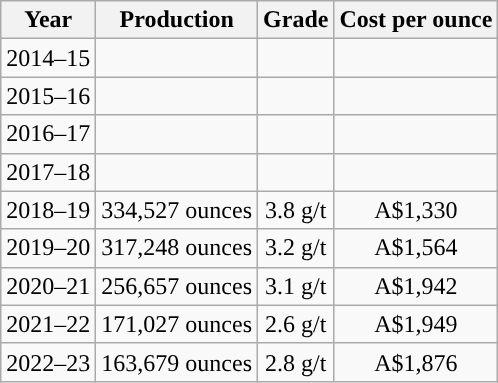<table class="wikitable">
<tr style="text-align:center;">
<th>Year</th>
<th>Production</th>
<th>Grade</th>
<th>Cost per ounce</th>
</tr>
<tr style="text-align:center;">
<td>2014–15</td>
<td></td>
<td></td>
<td></td>
</tr>
<tr style="text-align:center;">
<td>2015–16</td>
<td></td>
<td></td>
<td></td>
</tr>
<tr style="text-align:center;">
<td>2016–17</td>
<td></td>
<td></td>
<td></td>
</tr>
<tr style="text-align:center;">
<td>2017–18</td>
<td></td>
<td></td>
<td></td>
</tr>
<tr style="text-align:center;">
<td>2018–19</td>
<td>334,527 ounces</td>
<td>3.8 g/t</td>
<td>A$1,330</td>
</tr>
<tr style="text-align:center;">
<td>2019–20</td>
<td>317,248 ounces</td>
<td>3.2 g/t</td>
<td>A$1,564</td>
</tr>
<tr style="text-align:center;">
<td>2020–21</td>
<td>256,657 ounces</td>
<td>3.1 g/t</td>
<td>A$1,942</td>
</tr>
<tr style="text-align:center;">
<td>2021–22</td>
<td>171,027 ounces</td>
<td>2.6 g/t</td>
<td>A$1,949</td>
</tr>
<tr style="text-align:center;">
<td>2022–23</td>
<td>163,679 ounces</td>
<td>2.8 g/t</td>
<td>A$1,876</td>
</tr>
</table>
